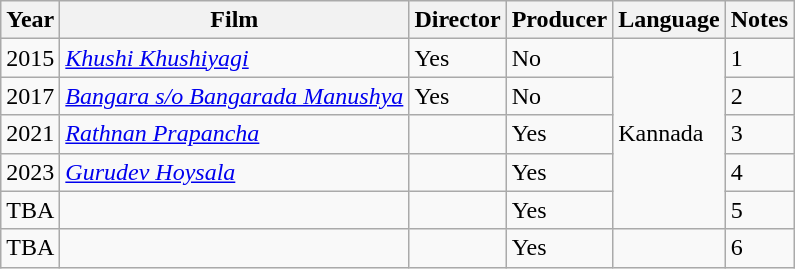<table class="wikitable">
<tr>
<th>Year</th>
<th>Film</th>
<th>Director</th>
<th>Producer</th>
<th>Language</th>
<th>Notes</th>
</tr>
<tr>
<td>2015</td>
<td><em><a href='#'>Khushi Khushiyagi</a></em></td>
<td>Yes</td>
<td>No</td>
<td rowspan="5">Kannada</td>
<td>1</td>
</tr>
<tr>
<td>2017</td>
<td><em><a href='#'>Bangara s/o Bangarada Manushya</a></em></td>
<td>Yes</td>
<td>No</td>
<td>2</td>
</tr>
<tr>
<td>2021</td>
<td><em><a href='#'>Rathnan Prapancha</a></em></td>
<td></td>
<td>Yes</td>
<td>3</td>
</tr>
<tr>
<td>2023</td>
<td><em><a href='#'>Gurudev Hoysala</a></em></td>
<td></td>
<td>Yes</td>
<td>4</td>
</tr>
<tr>
<td>TBA</td>
<td></td>
<td></td>
<td>Yes</td>
<td>5</td>
</tr>
<tr>
<td>TBA</td>
<td></td>
<td></td>
<td>Yes</td>
<td></td>
<td>6</td>
</tr>
</table>
